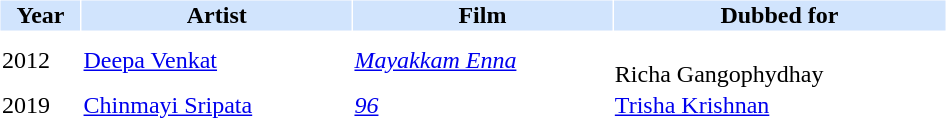<table cellspacing="1" cellpadding="1" border="0" width="50%">
<tr bgcolor="#d1e4fd">
<th>Year</th>
<th>Artist</th>
<th>Film</th>
<th>Dubbed for</th>
</tr>
<tr>
<td>2012</td>
<td><a href='#'>Deepa Venkat</a></td>
<td><em><a href='#'>Mayakkam Enna</a></em></td>
<td><br>Richa Gangophydhay</td>
</tr>
<tr>
<td>2019</td>
<td><a href='#'>Chinmayi Sripata</a></td>
<td><em><a href='#'>96</a></em></td>
<td><a href='#'>Trisha Krishnan</a></td>
</tr>
</table>
